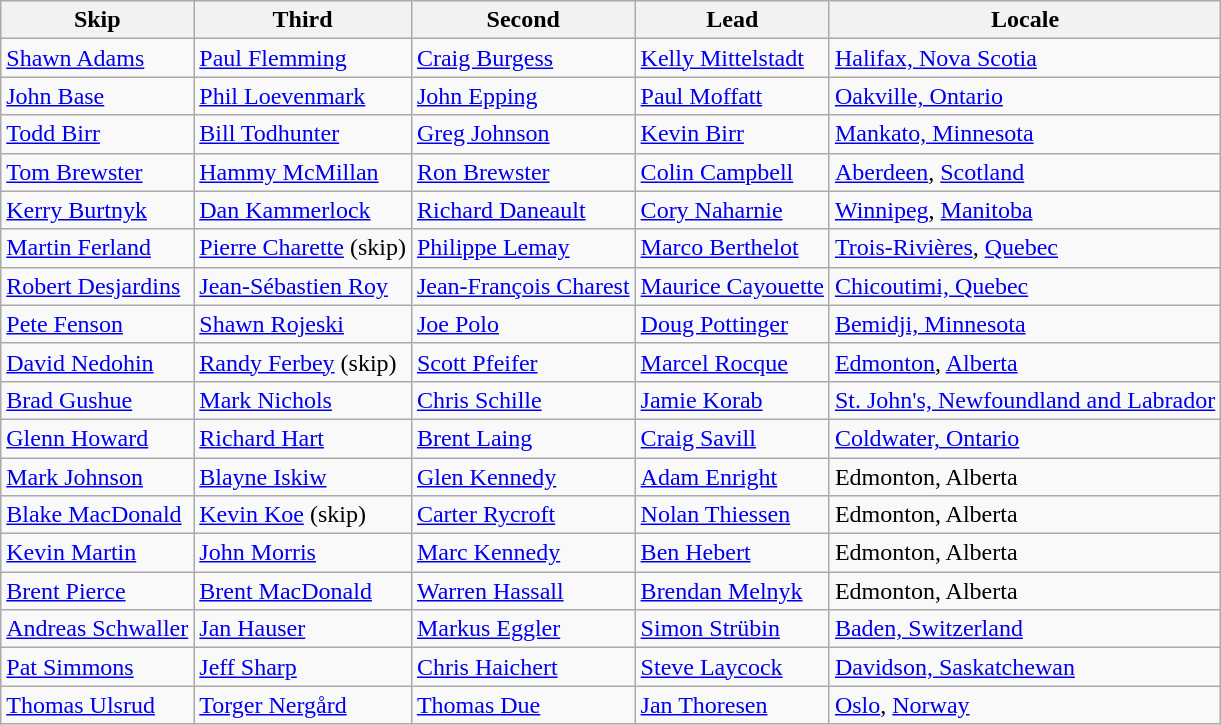<table class="wikitable">
<tr>
<th>Skip</th>
<th>Third</th>
<th>Second</th>
<th>Lead</th>
<th>Locale</th>
</tr>
<tr>
<td><a href='#'>Shawn Adams</a></td>
<td><a href='#'>Paul Flemming</a></td>
<td><a href='#'>Craig Burgess</a></td>
<td><a href='#'>Kelly Mittelstadt</a></td>
<td> <a href='#'>Halifax, Nova Scotia</a></td>
</tr>
<tr>
<td><a href='#'>John Base</a></td>
<td><a href='#'>Phil Loevenmark</a></td>
<td><a href='#'>John Epping</a></td>
<td><a href='#'>Paul Moffatt</a></td>
<td> <a href='#'>Oakville, Ontario</a></td>
</tr>
<tr>
<td><a href='#'>Todd Birr</a></td>
<td><a href='#'>Bill Todhunter</a></td>
<td><a href='#'>Greg Johnson</a></td>
<td><a href='#'>Kevin Birr</a></td>
<td> <a href='#'>Mankato, Minnesota</a></td>
</tr>
<tr>
<td><a href='#'>Tom Brewster</a></td>
<td><a href='#'>Hammy McMillan</a></td>
<td><a href='#'>Ron Brewster</a></td>
<td><a href='#'>Colin Campbell</a></td>
<td> <a href='#'>Aberdeen</a>, <a href='#'>Scotland</a></td>
</tr>
<tr>
<td><a href='#'>Kerry Burtnyk</a></td>
<td><a href='#'>Dan Kammerlock</a></td>
<td><a href='#'>Richard Daneault</a></td>
<td><a href='#'>Cory Naharnie</a></td>
<td> <a href='#'>Winnipeg</a>, <a href='#'>Manitoba</a></td>
</tr>
<tr>
<td><a href='#'>Martin Ferland</a></td>
<td><a href='#'>Pierre Charette</a> (skip)</td>
<td><a href='#'>Philippe Lemay</a></td>
<td><a href='#'>Marco Berthelot</a></td>
<td> <a href='#'>Trois-Rivières</a>, <a href='#'>Quebec</a></td>
</tr>
<tr>
<td><a href='#'>Robert Desjardins</a></td>
<td><a href='#'>Jean-Sébastien Roy</a></td>
<td><a href='#'>Jean-François Charest</a></td>
<td><a href='#'>Maurice Cayouette</a></td>
<td> <a href='#'>Chicoutimi, Quebec</a></td>
</tr>
<tr>
<td><a href='#'>Pete Fenson</a></td>
<td><a href='#'>Shawn Rojeski</a></td>
<td><a href='#'>Joe Polo</a></td>
<td><a href='#'>Doug Pottinger</a></td>
<td> <a href='#'>Bemidji, Minnesota</a></td>
</tr>
<tr>
<td><a href='#'>David Nedohin</a></td>
<td><a href='#'>Randy Ferbey</a> (skip)</td>
<td><a href='#'>Scott Pfeifer</a></td>
<td><a href='#'>Marcel Rocque</a></td>
<td> <a href='#'>Edmonton</a>, <a href='#'>Alberta</a></td>
</tr>
<tr>
<td><a href='#'>Brad Gushue</a></td>
<td><a href='#'>Mark Nichols</a></td>
<td><a href='#'>Chris Schille</a></td>
<td><a href='#'>Jamie Korab</a></td>
<td> <a href='#'>St. John's, Newfoundland and Labrador</a></td>
</tr>
<tr>
<td><a href='#'>Glenn Howard</a></td>
<td><a href='#'>Richard Hart</a></td>
<td><a href='#'>Brent Laing</a></td>
<td><a href='#'>Craig Savill</a></td>
<td> <a href='#'>Coldwater, Ontario</a></td>
</tr>
<tr>
<td><a href='#'>Mark Johnson</a></td>
<td><a href='#'>Blayne Iskiw</a></td>
<td><a href='#'>Glen Kennedy</a></td>
<td><a href='#'>Adam Enright</a></td>
<td> Edmonton, Alberta</td>
</tr>
<tr>
<td><a href='#'>Blake MacDonald</a></td>
<td><a href='#'>Kevin Koe</a> (skip)</td>
<td><a href='#'>Carter Rycroft</a></td>
<td><a href='#'>Nolan Thiessen</a></td>
<td> Edmonton, Alberta</td>
</tr>
<tr>
<td><a href='#'>Kevin Martin</a></td>
<td><a href='#'>John Morris</a></td>
<td><a href='#'>Marc Kennedy</a></td>
<td><a href='#'>Ben Hebert</a></td>
<td> Edmonton, Alberta</td>
</tr>
<tr>
<td><a href='#'>Brent Pierce</a></td>
<td><a href='#'>Brent MacDonald</a></td>
<td><a href='#'>Warren Hassall</a></td>
<td><a href='#'>Brendan Melnyk</a></td>
<td> Edmonton, Alberta</td>
</tr>
<tr>
<td><a href='#'>Andreas Schwaller</a></td>
<td><a href='#'>Jan Hauser</a></td>
<td><a href='#'>Markus Eggler</a></td>
<td><a href='#'>Simon Strübin</a></td>
<td> <a href='#'>Baden, Switzerland</a></td>
</tr>
<tr>
<td><a href='#'>Pat Simmons</a></td>
<td><a href='#'>Jeff Sharp</a></td>
<td><a href='#'>Chris Haichert</a></td>
<td><a href='#'>Steve Laycock</a></td>
<td> <a href='#'>Davidson, Saskatchewan</a></td>
</tr>
<tr>
<td><a href='#'>Thomas Ulsrud</a></td>
<td><a href='#'>Torger Nergård</a></td>
<td><a href='#'>Thomas Due</a></td>
<td><a href='#'>Jan Thoresen</a></td>
<td> <a href='#'>Oslo</a>, <a href='#'>Norway</a></td>
</tr>
</table>
